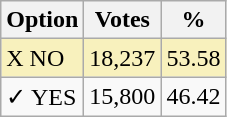<table class="wikitable">
<tr>
<th>Option</th>
<th>Votes</th>
<th>%</th>
</tr>
<tr>
<td style=background:#f8f1bd>X NO</td>
<td style=background:#f8f1bd>18,237</td>
<td style=background:#f8f1bd>53.58</td>
</tr>
<tr>
<td>✓ YES</td>
<td>15,800</td>
<td>46.42</td>
</tr>
</table>
